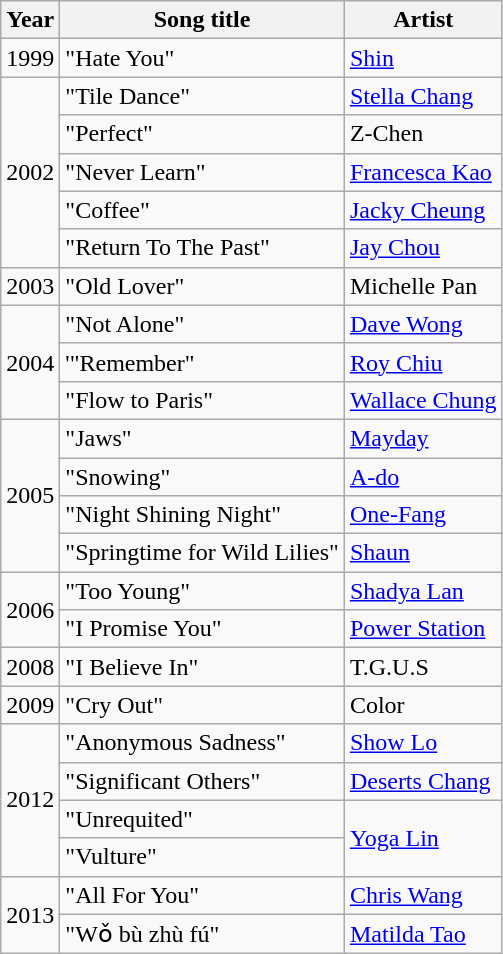<table class="wikitable sortable">
<tr>
<th>Year</th>
<th>Song title</th>
<th>Artist</th>
</tr>
<tr>
<td>1999</td>
<td>"Hate You"</td>
<td><a href='#'>Shin</a></td>
</tr>
<tr>
<td rowspan=5>2002</td>
<td>"Tile Dance"</td>
<td><a href='#'>Stella Chang</a></td>
</tr>
<tr>
<td>"Perfect"</td>
<td>Z-Chen</td>
</tr>
<tr>
<td>"Never Learn"</td>
<td><a href='#'>Francesca Kao</a></td>
</tr>
<tr>
<td>"Coffee"</td>
<td><a href='#'>Jacky Cheung</a></td>
</tr>
<tr>
<td>"Return To The Past"</td>
<td><a href='#'>Jay Chou</a></td>
</tr>
<tr>
<td>2003</td>
<td>"Old Lover"</td>
<td>Michelle Pan</td>
</tr>
<tr>
<td rowspan=3>2004</td>
<td>"Not Alone"</td>
<td><a href='#'>Dave Wong</a></td>
</tr>
<tr>
<td>'"Remember"</td>
<td><a href='#'>Roy Chiu</a></td>
</tr>
<tr>
<td>"Flow to Paris"</td>
<td><a href='#'>Wallace Chung</a></td>
</tr>
<tr>
<td rowspan=4>2005</td>
<td>"Jaws"</td>
<td><a href='#'>Mayday</a></td>
</tr>
<tr>
<td>"Snowing"</td>
<td><a href='#'>A-do</a></td>
</tr>
<tr>
<td>"Night Shining Night"</td>
<td><a href='#'>One-Fang</a></td>
</tr>
<tr>
<td>"Springtime for Wild Lilies"</td>
<td><a href='#'>Shaun</a></td>
</tr>
<tr>
<td rowspan=2>2006</td>
<td>"Too Young"</td>
<td><a href='#'>Shadya Lan</a></td>
</tr>
<tr>
<td>"I Promise You"</td>
<td><a href='#'>Power Station</a></td>
</tr>
<tr>
<td>2008</td>
<td>"I Believe In"</td>
<td>T.G.U.S</td>
</tr>
<tr>
<td>2009</td>
<td>"Cry Out"</td>
<td>Color</td>
</tr>
<tr>
<td rowspan=4>2012</td>
<td>"Anonymous Sadness"</td>
<td><a href='#'>Show Lo</a></td>
</tr>
<tr>
<td>"Significant Others"</td>
<td><a href='#'>Deserts Chang</a></td>
</tr>
<tr>
<td>"Unrequited"</td>
<td rowspan=2><a href='#'>Yoga Lin</a></td>
</tr>
<tr>
<td>"Vulture"</td>
</tr>
<tr>
<td rowspan=2>2013</td>
<td>"All For You"</td>
<td><a href='#'>Chris Wang</a></td>
</tr>
<tr>
<td>"Wǒ bù zhù fú"</td>
<td><a href='#'>Matilda Tao</a></td>
</tr>
</table>
